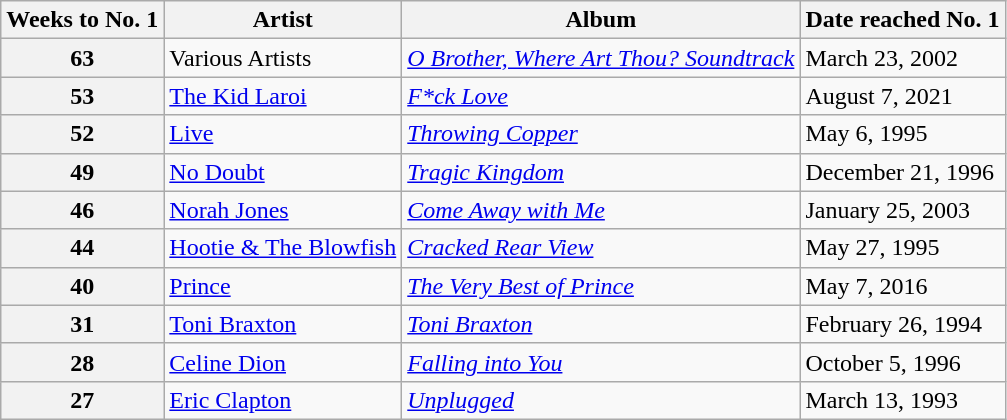<table class="wikitable">
<tr>
<th scope="col">Weeks to No. 1</th>
<th scope="col">Artist</th>
<th scope="col">Album</th>
<th scope="col">Date reached No. 1</th>
</tr>
<tr>
<th scope="row">63</th>
<td>Various Artists</td>
<td><em><a href='#'>O Brother, Where Art Thou? Soundtrack</a></em></td>
<td>March 23, 2002</td>
</tr>
<tr>
<th scope="row">53</th>
<td><a href='#'>The Kid Laroi</a></td>
<td><em><a href='#'>F*ck Love</a></em></td>
<td>August 7, 2021</td>
</tr>
<tr>
<th scope="row">52</th>
<td><a href='#'>Live</a></td>
<td><em><a href='#'>Throwing Copper</a></em></td>
<td>May 6, 1995</td>
</tr>
<tr>
<th scope="row">49</th>
<td><a href='#'>No Doubt</a></td>
<td><em><a href='#'>Tragic Kingdom</a></em></td>
<td>December 21, 1996</td>
</tr>
<tr>
<th scope="row">46</th>
<td><a href='#'>Norah Jones</a></td>
<td><em><a href='#'>Come Away with Me</a></em></td>
<td>January 25, 2003</td>
</tr>
<tr>
<th scope="row">44</th>
<td><a href='#'>Hootie & The Blowfish</a></td>
<td><em><a href='#'>Cracked Rear View</a></em></td>
<td>May 27, 1995</td>
</tr>
<tr>
<th scope="row">40</th>
<td><a href='#'>Prince</a></td>
<td><em><a href='#'>The Very Best of Prince</a></em></td>
<td>May 7, 2016</td>
</tr>
<tr>
<th scope="row">31</th>
<td><a href='#'>Toni Braxton</a></td>
<td><em><a href='#'>Toni Braxton</a></em></td>
<td>February 26, 1994</td>
</tr>
<tr>
<th scope="row">28</th>
<td><a href='#'>Celine Dion</a></td>
<td><em><a href='#'>Falling into You</a></em></td>
<td>October 5, 1996</td>
</tr>
<tr>
<th scope="row">27</th>
<td><a href='#'>Eric Clapton</a></td>
<td><em><a href='#'>Unplugged</a></em></td>
<td>March 13, 1993</td>
</tr>
</table>
